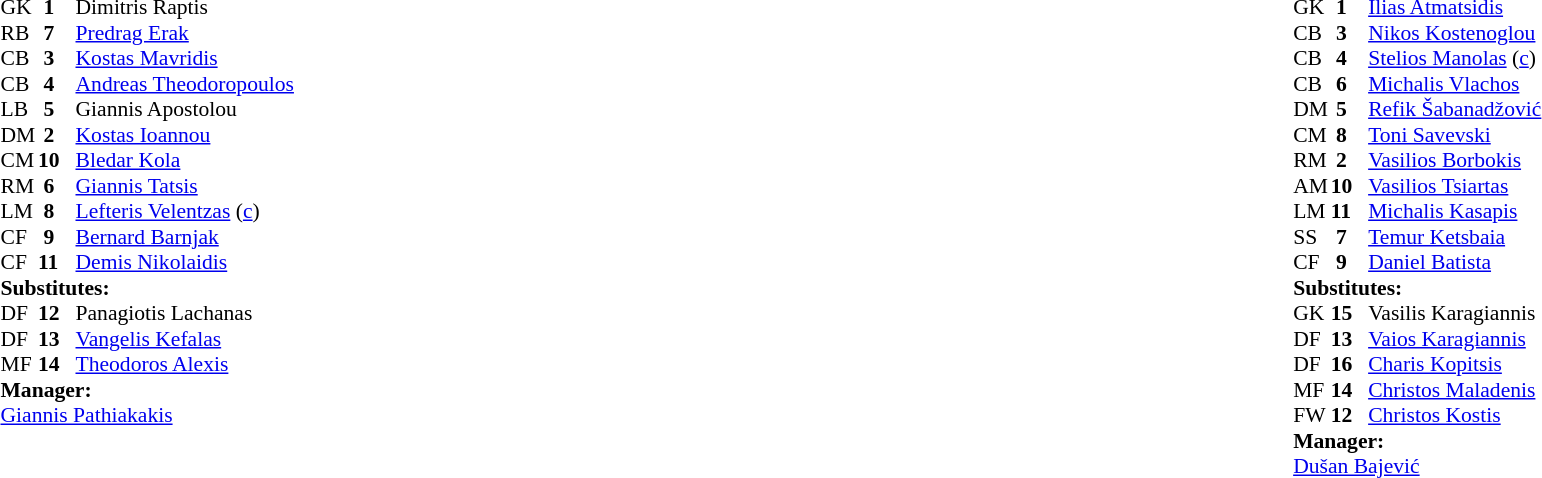<table width="100%">
<tr>
<td valign="top" width="50%"><br><table style="font-size: 90%" cellspacing="0" cellpadding="0">
<tr>
<th width="25"></th>
<th width="25"></th>
</tr>
<tr>
<td>GK</td>
<td><strong> 1</strong></td>
<td> Dimitris Raptis</td>
</tr>
<tr>
<td>RB</td>
<td><strong> 7</strong></td>
<td> <a href='#'>Predrag Erak</a></td>
<td></td>
</tr>
<tr>
<td>CB</td>
<td><strong> 3</strong></td>
<td> <a href='#'>Kostas Mavridis</a></td>
<td></td>
<td> </td>
</tr>
<tr>
<td>CB</td>
<td><strong> 4</strong></td>
<td> <a href='#'>Andreas Theodoropoulos</a></td>
<td></td>
<td> </td>
</tr>
<tr>
<td>LB</td>
<td><strong> 5</strong></td>
<td> Giannis Apostolou</td>
<td></td>
<td> </td>
</tr>
<tr>
<td>DM</td>
<td><strong> 2</strong></td>
<td> <a href='#'>Kostas Ioannou</a></td>
</tr>
<tr>
<td>CM</td>
<td><strong>10</strong></td>
<td> <a href='#'>Bledar Kola</a></td>
</tr>
<tr>
<td>RM</td>
<td><strong> 6</strong></td>
<td> <a href='#'>Giannis Tatsis</a></td>
</tr>
<tr>
<td>LM</td>
<td><strong> 8</strong></td>
<td> <a href='#'>Lefteris Velentzas</a> (<a href='#'>c</a>)</td>
</tr>
<tr>
<td>CF</td>
<td><strong> 9</strong></td>
<td> <a href='#'>Bernard Barnjak</a></td>
</tr>
<tr>
<td>CF</td>
<td><strong>11</strong></td>
<td> <a href='#'>Demis Nikolaidis</a></td>
</tr>
<tr>
<td colspan=4><strong>Substitutes:</strong></td>
</tr>
<tr>
<td>DF</td>
<td><strong>12</strong></td>
<td> Panagiotis Lachanas</td>
<td></td>
<td> </td>
</tr>
<tr>
<td>DF</td>
<td><strong>13</strong></td>
<td> <a href='#'>Vangelis Kefalas</a></td>
<td></td>
<td> </td>
</tr>
<tr>
<td>MF</td>
<td><strong>14</strong></td>
<td> <a href='#'>Theodoros Alexis</a></td>
<td></td>
<td> </td>
</tr>
<tr>
<td colspan=4><strong>Manager:</strong></td>
</tr>
<tr>
<td colspan="4"> <a href='#'>Giannis Pathiakakis</a></td>
</tr>
</table>
</td>
<td valign="top" width="50%"><br><table style="font-size: 90%" cellspacing="0" cellpadding="0" align="center">
<tr>
<th width="25"></th>
<th width="25"></th>
</tr>
<tr>
<td>GK</td>
<td><strong> 1</strong></td>
<td> <a href='#'>Ilias Atmatsidis</a></td>
</tr>
<tr>
<td>CB</td>
<td><strong> 3</strong></td>
<td> <a href='#'>Nikos Kostenoglou</a></td>
</tr>
<tr>
<td>CB</td>
<td><strong> 4</strong></td>
<td> <a href='#'>Stelios Manolas</a> (<a href='#'>c</a>)</td>
<td></td>
</tr>
<tr>
<td>CB</td>
<td><strong> 6</strong></td>
<td> <a href='#'>Michalis Vlachos</a></td>
<td></td>
<td></td>
</tr>
<tr>
<td>DM</td>
<td><strong> 5</strong></td>
<td> <a href='#'>Refik Šabanadžović</a></td>
</tr>
<tr>
<td>CM</td>
<td><strong> 8</strong></td>
<td> <a href='#'>Toni Savevski</a></td>
</tr>
<tr>
<td>RM</td>
<td><strong> 2</strong></td>
<td> <a href='#'>Vasilios Borbokis</a></td>
<td></td>
<td></td>
</tr>
<tr>
<td>AM</td>
<td><strong>10</strong></td>
<td> <a href='#'>Vasilios Tsiartas</a></td>
<td></td>
<td></td>
</tr>
<tr>
<td>LM</td>
<td><strong>11</strong></td>
<td> <a href='#'>Michalis Kasapis</a></td>
<td></td>
</tr>
<tr>
<td>SS</td>
<td><strong> 7</strong></td>
<td> <a href='#'>Temur Ketsbaia</a></td>
</tr>
<tr>
<td>CF</td>
<td><strong> 9</strong></td>
<td> <a href='#'>Daniel Batista</a></td>
<td></td>
</tr>
<tr>
<td colspan=4><strong>Substitutes:</strong></td>
</tr>
<tr>
<td>GK</td>
<td><strong>15</strong></td>
<td> Vasilis Karagiannis</td>
<td></td>
</tr>
<tr>
<td>DF</td>
<td><strong>13</strong></td>
<td> <a href='#'>Vaios Karagiannis</a></td>
<td></td>
<td></td>
</tr>
<tr>
<td>DF</td>
<td><strong>16</strong></td>
<td> <a href='#'>Charis Kopitsis</a></td>
<td></td>
</tr>
<tr>
<td>MF</td>
<td><strong>14</strong></td>
<td> <a href='#'>Christos Maladenis</a></td>
<td></td>
<td></td>
</tr>
<tr>
<td>FW</td>
<td><strong>12</strong></td>
<td> <a href='#'>Christos Kostis</a></td>
<td></td>
<td></td>
</tr>
<tr>
<td colspan=4><strong>Manager:</strong></td>
</tr>
<tr>
<td colspan="4"> <a href='#'>Dušan Bajević</a></td>
</tr>
</table>
</td>
</tr>
</table>
